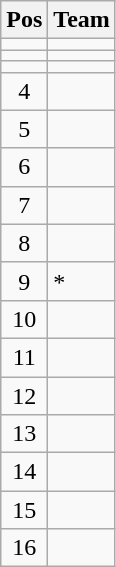<table class="wikitable">
<tr>
<th align="center">Pos</th>
<th align="center">Team</th>
</tr>
<tr>
<td align="center"></td>
<td></td>
</tr>
<tr>
<td align="center"></td>
<td></td>
</tr>
<tr>
<td align="center"></td>
<td></td>
</tr>
<tr>
<td align="center">4</td>
<td></td>
</tr>
<tr>
<td align="center">5</td>
<td></td>
</tr>
<tr>
<td align="center">6</td>
<td></td>
</tr>
<tr>
<td align="center">7</td>
<td></td>
</tr>
<tr>
<td align="center">8</td>
<td></td>
</tr>
<tr>
<td align="center">9</td>
<td>*</td>
</tr>
<tr>
<td align="center">10</td>
<td></td>
</tr>
<tr>
<td align="center">11</td>
<td></td>
</tr>
<tr>
<td align="center">12</td>
<td></td>
</tr>
<tr>
<td align="center">13</td>
<td></td>
</tr>
<tr>
<td align="center">14</td>
<td></td>
</tr>
<tr>
<td align="center">15</td>
<td></td>
</tr>
<tr>
<td align="center">16</td>
<td></td>
</tr>
</table>
